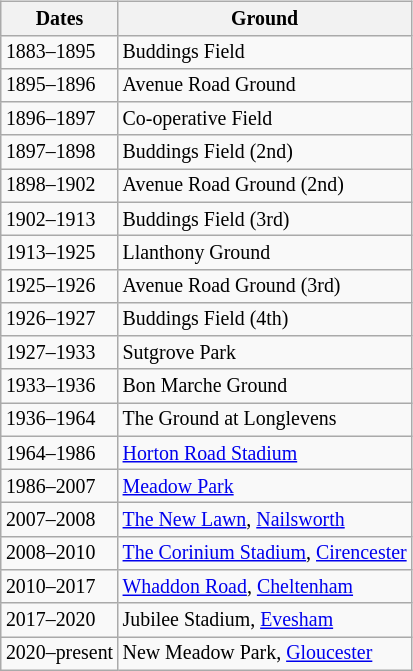<table class="wikitable" style="float:right; font-size: 83%; text-align: left;">
<tr>
<th>Dates</th>
<th>Ground</th>
</tr>
<tr>
<td>1883–1895</td>
<td>Buddings Field</td>
</tr>
<tr>
<td>1895–1896</td>
<td>Avenue Road Ground</td>
</tr>
<tr>
<td>1896–1897</td>
<td>Co-operative Field</td>
</tr>
<tr>
<td>1897–1898</td>
<td>Buddings Field (2nd)</td>
</tr>
<tr>
<td>1898–1902</td>
<td>Avenue Road Ground (2nd)</td>
</tr>
<tr>
<td>1902–1913</td>
<td>Buddings Field (3rd)</td>
</tr>
<tr>
<td>1913–1925</td>
<td>Llanthony Ground</td>
</tr>
<tr>
<td>1925–1926</td>
<td>Avenue Road Ground (3rd)</td>
</tr>
<tr>
<td>1926–1927</td>
<td>Buddings Field (4th)</td>
</tr>
<tr>
<td>1927–1933</td>
<td>Sutgrove Park</td>
</tr>
<tr>
<td>1933–1936</td>
<td>Bon Marche Ground</td>
</tr>
<tr>
<td>1936–1964</td>
<td>The Ground at Longlevens</td>
</tr>
<tr>
<td>1964–1986</td>
<td><a href='#'>Horton Road Stadium</a></td>
</tr>
<tr>
<td>1986–2007</td>
<td><a href='#'>Meadow Park</a></td>
</tr>
<tr>
<td>2007–2008</td>
<td><a href='#'>The New Lawn</a>, <a href='#'>Nailsworth</a></td>
</tr>
<tr>
<td>2008–2010</td>
<td><a href='#'>The Corinium Stadium</a>, <a href='#'>Cirencester</a></td>
</tr>
<tr>
<td>2010–2017</td>
<td><a href='#'>Whaddon Road</a>, <a href='#'>Cheltenham</a></td>
</tr>
<tr>
<td>2017–2020</td>
<td>Jubilee Stadium, <a href='#'>Evesham</a></td>
</tr>
<tr>
<td>2020–present</td>
<td>New Meadow Park, <a href='#'>Gloucester</a></td>
</tr>
</table>
